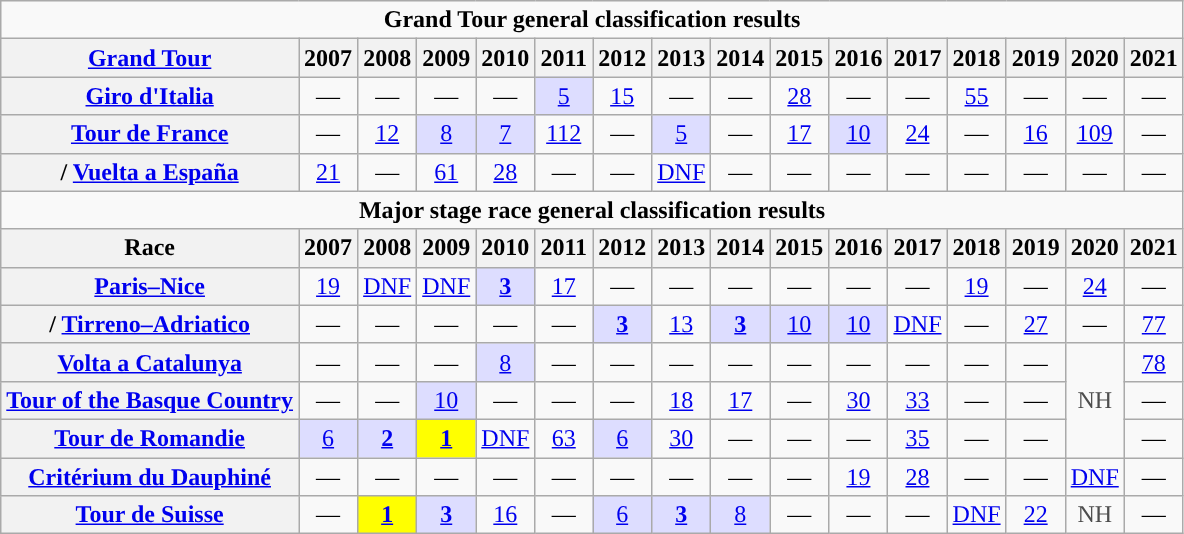<table class="wikitable plainrowheaders">
<tr>
<td align=center colspan=16><strong>Grand Tour general classification results</strong></td>
</tr>
<tr>
<th scope="col"><a href='#'>Grand Tour</a></th>
<th scope="col">2007</th>
<th scope="col">2008</th>
<th scope="col">2009</th>
<th scope="col">2010</th>
<th scope="col">2011</th>
<th scope="col">2012</th>
<th scope="col">2013</th>
<th scope="col">2014</th>
<th scope="col">2015</th>
<th scope="col">2016</th>
<th scope="col">2017</th>
<th scope="col">2018</th>
<th scope="col">2019</th>
<th scope="col">2020</th>
<th scope="col">2021</th>
</tr>
<tr style="text-align:center;">
<th scope="row"> <a href='#'>Giro d'Italia</a></th>
<td>—</td>
<td>—</td>
<td>—</td>
<td>—</td>
<td style="background:#ddf;"><a href='#'>5</a></td>
<td><a href='#'>15</a></td>
<td>—</td>
<td>—</td>
<td><a href='#'>28</a></td>
<td>—</td>
<td>—</td>
<td><a href='#'>55</a></td>
<td>—</td>
<td>—</td>
<td>—</td>
</tr>
<tr style="text-align:center;">
<th scope="row"> <a href='#'>Tour de France</a></th>
<td>—</td>
<td><a href='#'>12</a></td>
<td style="background:#ddf;"><a href='#'>8</a></td>
<td style="background:#ddf;"><a href='#'>7</a></td>
<td><a href='#'>112</a></td>
<td>—</td>
<td style="background:#ddf;"><a href='#'>5</a></td>
<td>—</td>
<td><a href='#'>17</a></td>
<td style="background:#ddf;"><a href='#'>10</a></td>
<td><a href='#'>24</a></td>
<td>—</td>
<td><a href='#'>16</a></td>
<td><a href='#'>109</a></td>
<td>—</td>
</tr>
<tr style="text-align:center;">
<th scope="row">/ <a href='#'>Vuelta a España</a></th>
<td><a href='#'>21</a></td>
<td>—</td>
<td><a href='#'>61</a></td>
<td><a href='#'>28</a></td>
<td>—</td>
<td>—</td>
<td><a href='#'>DNF</a></td>
<td>—</td>
<td>—</td>
<td>—</td>
<td>—</td>
<td>—</td>
<td>—</td>
<td>—</td>
<td>—</td>
</tr>
<tr>
<td align=center colspan=16><strong>Major stage race general classification results</strong></td>
</tr>
<tr>
<th scope="col">Race</th>
<th scope="col">2007</th>
<th scope="col">2008</th>
<th scope="col">2009</th>
<th scope="col">2010</th>
<th scope="col">2011</th>
<th scope="col">2012</th>
<th scope="col">2013</th>
<th scope="col">2014</th>
<th scope="col">2015</th>
<th scope="col">2016</th>
<th scope="col">2017</th>
<th scope="col">2018</th>
<th scope="col">2019</th>
<th scope="col">2020</th>
<th scope="col">2021</th>
</tr>
<tr style="text-align:center;">
<th scope="row"> <a href='#'>Paris–Nice</a></th>
<td><a href='#'>19</a></td>
<td><a href='#'>DNF</a></td>
<td><a href='#'>DNF</a></td>
<td style="background:#ddf;"><a href='#'><strong>3</strong></a></td>
<td><a href='#'>17</a></td>
<td>—</td>
<td>—</td>
<td>—</td>
<td>—</td>
<td>—</td>
<td>—</td>
<td><a href='#'>19</a></td>
<td>—</td>
<td><a href='#'>24</a></td>
<td>—</td>
</tr>
<tr style="text-align:center;">
<th scope="row">/ <a href='#'>Tirreno–Adriatico</a></th>
<td>—</td>
<td>—</td>
<td>—</td>
<td>—</td>
<td>—</td>
<td style="background:#ddf;"><a href='#'><strong>3</strong></a></td>
<td><a href='#'>13</a></td>
<td style="background:#ddf;"><a href='#'><strong>3</strong></a></td>
<td style="background:#ddf;"><a href='#'>10</a></td>
<td style="background:#ddf;"><a href='#'>10</a></td>
<td><a href='#'>DNF</a></td>
<td>—</td>
<td><a href='#'>27</a></td>
<td>—</td>
<td><a href='#'>77</a></td>
</tr>
<tr style="text-align:center;">
<th scope="row"> <a href='#'>Volta a Catalunya</a></th>
<td>—</td>
<td>—</td>
<td>—</td>
<td style="background:#ddf;"><a href='#'>8</a></td>
<td>—</td>
<td>—</td>
<td>—</td>
<td>—</td>
<td>—</td>
<td>—</td>
<td>—</td>
<td>—</td>
<td>—</td>
<td style="color:#4d4d4d;" rowspan=3>NH</td>
<td><a href='#'>78</a></td>
</tr>
<tr style="text-align:center;">
<th scope="row"> <a href='#'>Tour of the Basque Country</a></th>
<td>—</td>
<td>—</td>
<td style="background:#ddf;"><a href='#'>10</a></td>
<td>—</td>
<td>—</td>
<td>—</td>
<td><a href='#'>18</a></td>
<td><a href='#'>17</a></td>
<td>—</td>
<td><a href='#'>30</a></td>
<td><a href='#'>33</a></td>
<td>—</td>
<td>—</td>
<td>—</td>
</tr>
<tr style="text-align:center;">
<th scope="row"> <a href='#'>Tour de Romandie</a></th>
<td style="background:#ddf;"><a href='#'>6</a></td>
<td style="background:#ddf;"><a href='#'><strong>2</strong></a></td>
<td style="background:yellow;"><a href='#'><strong>1</strong></a></td>
<td><a href='#'>DNF</a></td>
<td><a href='#'>63</a></td>
<td style="background:#ddf;"><a href='#'>6</a></td>
<td><a href='#'>30</a></td>
<td>—</td>
<td>—</td>
<td>—</td>
<td><a href='#'>35</a></td>
<td>—</td>
<td>—</td>
<td>—</td>
</tr>
<tr style="text-align:center;">
<th scope="row"> <a href='#'>Critérium du Dauphiné</a></th>
<td>—</td>
<td>—</td>
<td>—</td>
<td>—</td>
<td>—</td>
<td>—</td>
<td>—</td>
<td>—</td>
<td>—</td>
<td><a href='#'>19</a></td>
<td><a href='#'>28</a></td>
<td>—</td>
<td>—</td>
<td><a href='#'>DNF</a></td>
<td>—</td>
</tr>
<tr style="text-align:center;">
<th scope="row"> <a href='#'>Tour de Suisse</a></th>
<td>—</td>
<td style="background:yellow;"><a href='#'><strong>1</strong></a></td>
<td style="background:#ddf;"><a href='#'><strong>3</strong></a></td>
<td><a href='#'>16</a></td>
<td>—</td>
<td style="background:#ddf;"><a href='#'>6</a></td>
<td style="background:#ddf;"><a href='#'><strong>3</strong></a></td>
<td style="background:#ddf;"><a href='#'>8</a></td>
<td>—</td>
<td>—</td>
<td>—</td>
<td><a href='#'>DNF</a></td>
<td><a href='#'>22</a></td>
<td style="color:#4d4d4d;">NH</td>
<td>—</td>
</tr>
</table>
